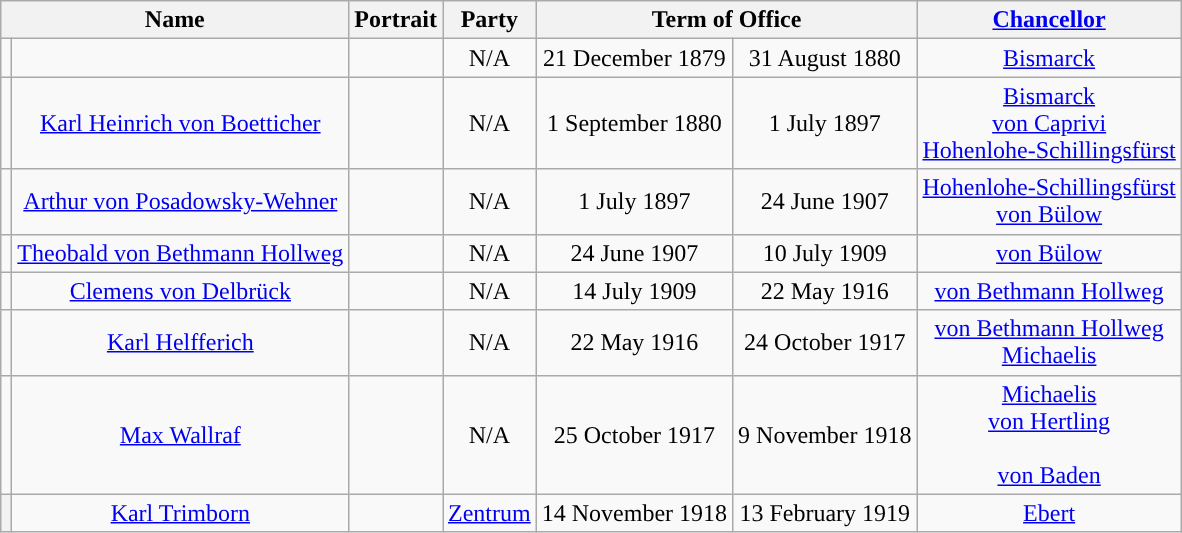<table class="wikitable" style="text-align:center;">
<tr>
<th colspan=2>Name<br></th>
<th>Portrait</th>
<th>Party</th>
<th colspan=2>Term of Office</th>
<th><a href='#'>Chancellor</a></th>
</tr>
<tr>
<td></td>
<td><br></td>
<td></td>
<td>N/A</td>
<td>21 December 1879</td>
<td>31 August 1880</td>
<td><a href='#'>Bismarck</a></td>
</tr>
<tr>
<td></td>
<td><a href='#'>Karl Heinrich von Boetticher</a><br></td>
<td></td>
<td>N/A</td>
<td>1 September 1880</td>
<td>1 July 1897</td>
<td><a href='#'>Bismarck</a> <br> <a href='#'>von Caprivi</a> <br> <a href='#'>Hohenlohe-Schillingsfürst</a></td>
</tr>
<tr>
<td></td>
<td><a href='#'>Arthur von Posadowsky-Wehner</a><br></td>
<td></td>
<td>N/A</td>
<td>1 July 1897</td>
<td>24 June 1907</td>
<td><a href='#'>Hohenlohe-Schillingsfürst</a> <br> <a href='#'>von Bülow</a></td>
</tr>
<tr>
<td></td>
<td><a href='#'>Theobald von Bethmann Hollweg</a><br></td>
<td></td>
<td>N/A</td>
<td>24 June 1907</td>
<td>10 July 1909</td>
<td><a href='#'>von Bülow</a></td>
</tr>
<tr>
<td></td>
<td><a href='#'>Clemens von Delbrück</a><br></td>
<td></td>
<td>N/A</td>
<td>14 July 1909</td>
<td>22 May 1916</td>
<td><a href='#'>von Bethmann Hollweg</a></td>
</tr>
<tr>
<td></td>
<td><a href='#'>Karl Helfferich</a><br></td>
<td></td>
<td>N/A</td>
<td>22 May 1916</td>
<td>24 October 1917</td>
<td><a href='#'>von Bethmann Hollweg</a> <br> <a href='#'>Michaelis</a></td>
</tr>
<tr>
<td></td>
<td><a href='#'>Max Wallraf</a><br></td>
<td></td>
<td>N/A</td>
<td>25 October 1917</td>
<td>9 November 1918</td>
<td><a href='#'>Michaelis</a> <br> <a href='#'>von Hertling</a><br> <br> <a href='#'>von Baden</a><br></td>
</tr>
<tr>
<th style="background:"></th>
<td><a href='#'>Karl Trimborn</a><br></td>
<td></td>
<td><a href='#'>Zentrum</a></td>
<td>14 November 1918</td>
<td>13 February 1919</td>
<td><a href='#'>Ebert</a><br></td>
</tr>
</table>
